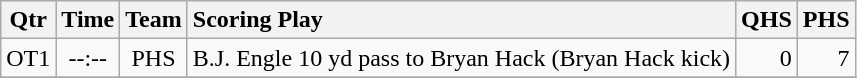<table class="wikitable">
<tr>
<th style="text-align: center;">Qtr</th>
<th style="text-align: center;">Time</th>
<th style="text-align: center;">Team</th>
<th style="text-align: left;">Scoring Play</th>
<th style="text-align: right;">QHS</th>
<th style="text-align: right;">PHS</th>
</tr>
<tr>
<td style="text-align: center;">OT1</td>
<td style="text-align: center;">--:--</td>
<td style="text-align: center;">PHS</td>
<td style="text-align: left;">B.J. Engle 10 yd pass to Bryan Hack (Bryan Hack kick)</td>
<td style="text-align: right;">0</td>
<td style="text-align: right;">7</td>
</tr>
<tr>
</tr>
</table>
